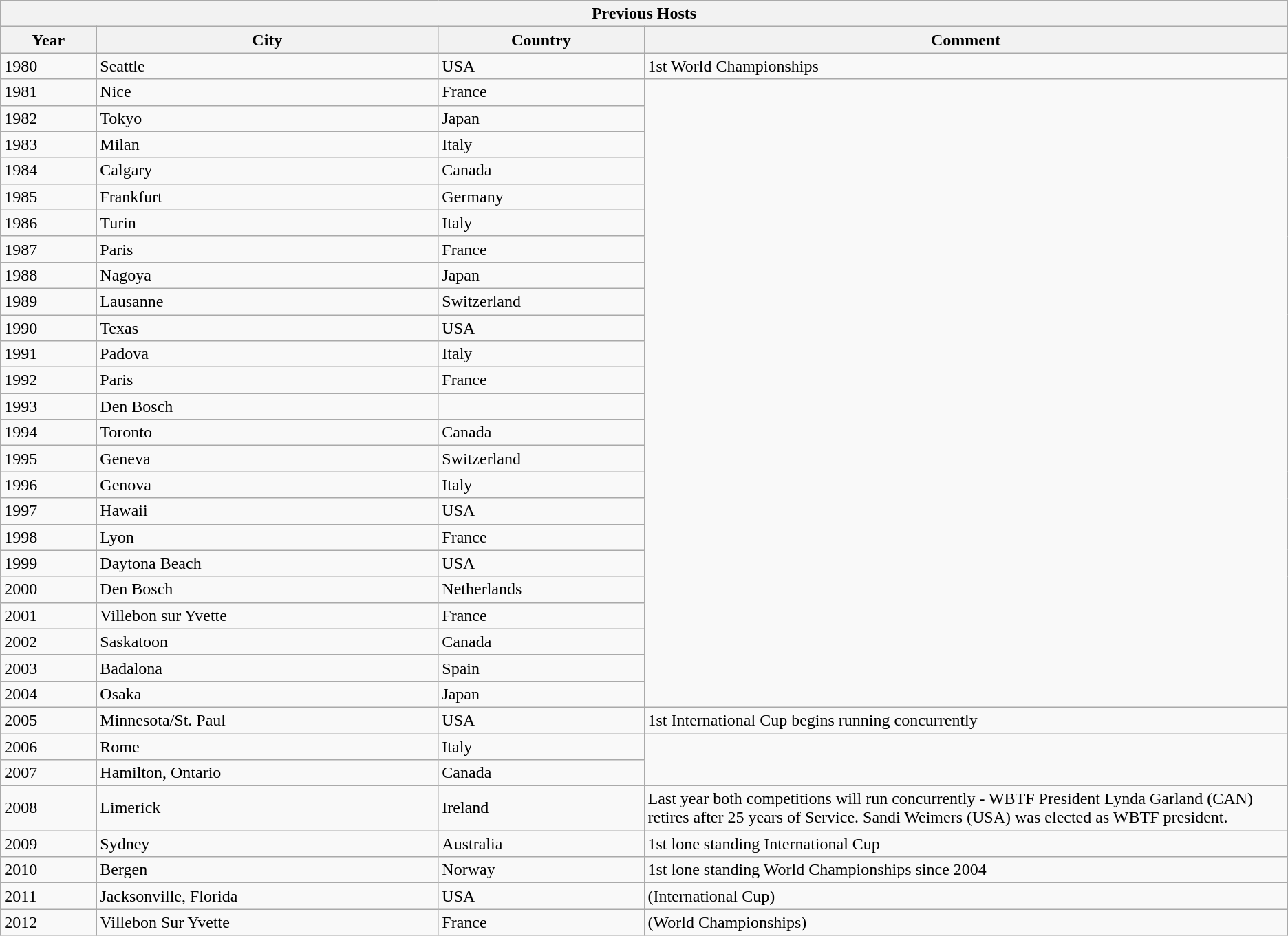<table class="wikitable collapsible collapsed" style="min-width:35em;">
<tr>
<th colspan=5>Previous Hosts</th>
</tr>
<tr>
<th>Year</th>
<th>City</th>
<th>Country</th>
<th style="width:50%">Comment</th>
</tr>
<tr>
<td>1980</td>
<td>Seattle</td>
<td> USA</td>
<td>1st World Championships</td>
</tr>
<tr>
<td>1981</td>
<td>Nice</td>
<td> France</td>
</tr>
<tr>
<td>1982</td>
<td>Tokyo</td>
<td> Japan</td>
</tr>
<tr>
<td>1983</td>
<td>Milan</td>
<td> Italy</td>
</tr>
<tr>
<td>1984</td>
<td>Calgary</td>
<td> Canada</td>
</tr>
<tr>
<td>1985</td>
<td>Frankfurt</td>
<td> Germany</td>
</tr>
<tr>
<td>1986</td>
<td>Turin</td>
<td> Italy</td>
</tr>
<tr>
<td>1987</td>
<td>Paris</td>
<td> France</td>
</tr>
<tr>
<td>1988</td>
<td>Nagoya</td>
<td> Japan</td>
</tr>
<tr>
<td>1989</td>
<td>Lausanne</td>
<td> Switzerland</td>
</tr>
<tr>
<td>1990</td>
<td>Texas</td>
<td> USA</td>
</tr>
<tr>
<td>1991</td>
<td>Padova</td>
<td> Italy</td>
</tr>
<tr>
<td>1992</td>
<td>Paris</td>
<td> France</td>
</tr>
<tr>
<td>1993</td>
<td>Den Bosch</td>
<td></td>
</tr>
<tr>
<td>1994</td>
<td>Toronto</td>
<td> Canada</td>
</tr>
<tr>
<td>1995</td>
<td>Geneva</td>
<td> Switzerland</td>
</tr>
<tr>
<td>1996</td>
<td>Genova</td>
<td> Italy</td>
</tr>
<tr>
<td>1997</td>
<td>Hawaii</td>
<td> USA</td>
</tr>
<tr>
<td>1998</td>
<td>Lyon</td>
<td> France</td>
</tr>
<tr>
<td>1999</td>
<td>Daytona Beach</td>
<td> USA</td>
</tr>
<tr>
<td>2000</td>
<td>Den Bosch</td>
<td> Netherlands</td>
</tr>
<tr>
<td>2001</td>
<td>Villebon sur Yvette</td>
<td> France</td>
</tr>
<tr>
<td>2002</td>
<td>Saskatoon</td>
<td> Canada</td>
</tr>
<tr>
<td>2003</td>
<td>Badalona</td>
<td> Spain</td>
</tr>
<tr>
<td>2004</td>
<td>Osaka</td>
<td> Japan</td>
</tr>
<tr>
<td>2005</td>
<td>Minnesota/St. Paul</td>
<td> USA</td>
<td>1st International Cup begins running concurrently</td>
</tr>
<tr>
<td>2006</td>
<td>Rome</td>
<td> Italy</td>
</tr>
<tr>
<td>2007</td>
<td>Hamilton, Ontario</td>
<td> Canada</td>
</tr>
<tr>
<td>2008</td>
<td>Limerick</td>
<td> Ireland</td>
<td>Last year both competitions will run concurrently - WBTF President Lynda Garland (CAN) retires after 25 years of Service. Sandi Weimers (USA) was elected as WBTF president.</td>
</tr>
<tr>
<td>2009</td>
<td>Sydney</td>
<td> Australia</td>
<td>1st lone standing International Cup</td>
</tr>
<tr>
<td>2010</td>
<td>Bergen</td>
<td> Norway</td>
<td>1st lone standing World Championships since 2004</td>
</tr>
<tr>
<td>2011</td>
<td>Jacksonville, Florida</td>
<td> USA</td>
<td>(International Cup)</td>
</tr>
<tr>
<td>2012</td>
<td>Villebon Sur Yvette</td>
<td> France</td>
<td>(World Championships)</td>
</tr>
</table>
